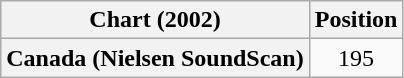<table class="wikitable plainrowheaders" style="text-align:center">
<tr>
<th scope="col">Chart (2002)</th>
<th scope="col">Position</th>
</tr>
<tr>
<th scope="row">Canada (Nielsen SoundScan)</th>
<td>195</td>
</tr>
</table>
